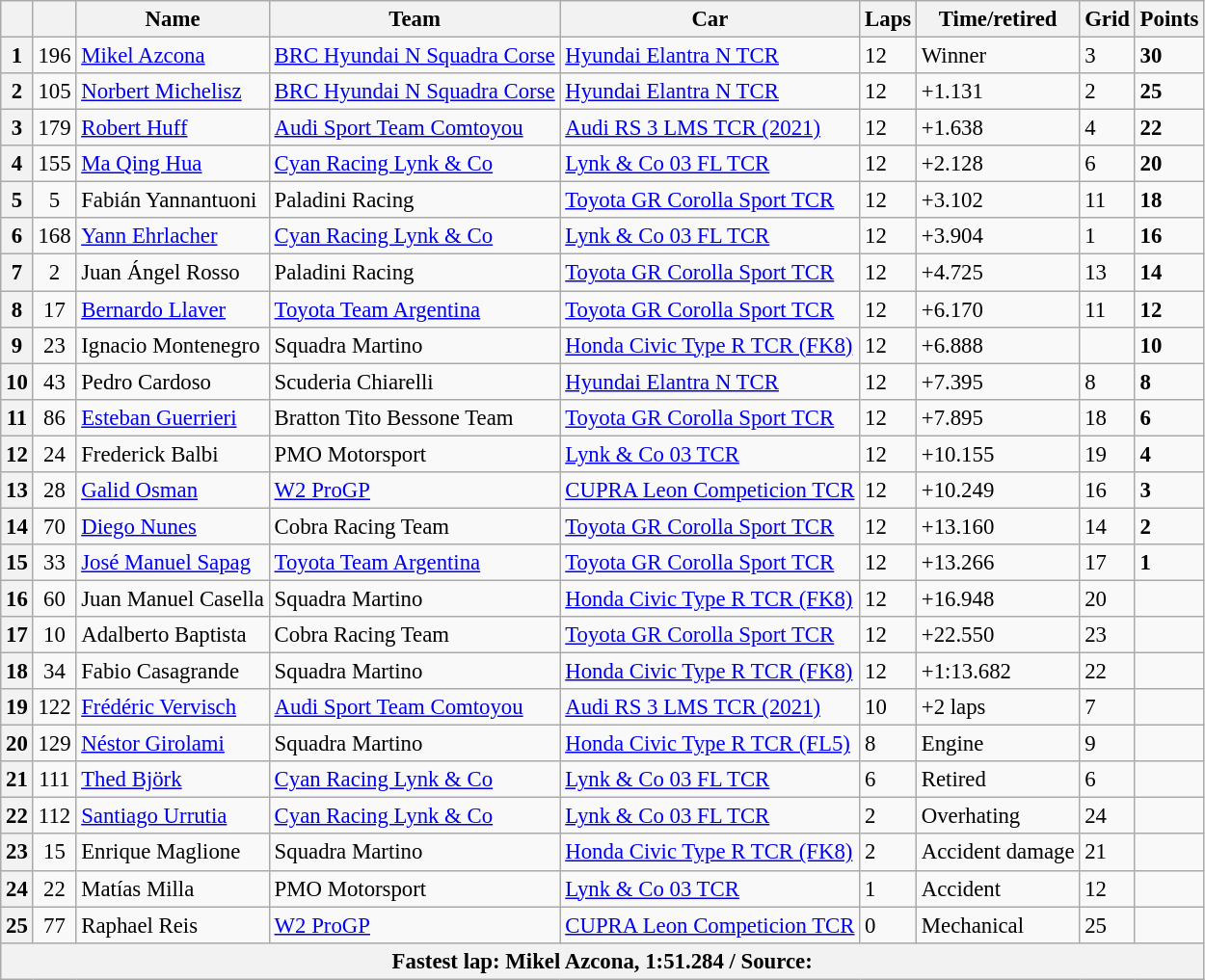<table class="wikitable sortable" style="font-size: 95%;">
<tr>
<th></th>
<th></th>
<th>Name</th>
<th>Team</th>
<th>Car</th>
<th>Laps</th>
<th>Time/retired</th>
<th>Grid</th>
<th>Points</th>
</tr>
<tr>
<th>1</th>
<td align=center>196</td>
<td> <a href='#'>Mikel Azcona</a></td>
<td> <a href='#'>BRC Hyundai N Squadra Corse</a></td>
<td><a href='#'>Hyundai Elantra N TCR</a></td>
<td>12</td>
<td>Winner</td>
<td>3</td>
<td><strong>30</strong></td>
</tr>
<tr>
<th>2</th>
<td align=center>105</td>
<td> <a href='#'>Norbert Michelisz</a></td>
<td><a href='#'>BRC Hyundai N Squadra Corse</a></td>
<td><a href='#'>Hyundai Elantra N TCR</a></td>
<td>12</td>
<td>+1.131</td>
<td>2</td>
<td><strong>25</strong></td>
</tr>
<tr>
<th>3</th>
<td align=center>179</td>
<td> <a href='#'>Robert Huff</a></td>
<td><a href='#'>Audi Sport Team Comtoyou</a></td>
<td><a href='#'>Audi RS 3 LMS TCR (2021)</a></td>
<td>12</td>
<td>+1.638</td>
<td>4</td>
<td><strong>22</strong></td>
</tr>
<tr>
<th>4</th>
<td align=center>155</td>
<td> <a href='#'>Ma Qing Hua</a></td>
<td><a href='#'>Cyan Racing Lynk & Co</a></td>
<td><a href='#'>Lynk & Co 03 FL TCR</a></td>
<td>12</td>
<td>+2.128</td>
<td>6</td>
<td><strong>20</strong></td>
</tr>
<tr>
<th>5</th>
<td align=center>5</td>
<td> Fabián Yannantuoni</td>
<td>Paladini Racing</td>
<td><a href='#'>Toyota GR Corolla Sport TCR</a></td>
<td>12</td>
<td>+3.102</td>
<td>11</td>
<td><strong>18</strong></td>
</tr>
<tr>
<th>6</th>
<td align=center>168</td>
<td> <a href='#'>Yann Ehrlacher</a></td>
<td><a href='#'>Cyan Racing Lynk & Co</a></td>
<td><a href='#'>Lynk & Co 03 FL TCR</a></td>
<td>12</td>
<td>+3.904</td>
<td>1</td>
<td><strong>16</strong></td>
</tr>
<tr>
<th>7</th>
<td align=center>2</td>
<td> Juan Ángel Rosso</td>
<td>Paladini Racing</td>
<td><a href='#'>Toyota GR Corolla Sport TCR</a></td>
<td>12</td>
<td>+4.725</td>
<td>13</td>
<td><strong>14</strong></td>
</tr>
<tr>
<th>8</th>
<td align=center>17</td>
<td> <a href='#'>Bernardo Llaver</a></td>
<td><a href='#'>Toyota Team Argentina</a></td>
<td><a href='#'>Toyota GR Corolla Sport TCR</a></td>
<td>12</td>
<td>+6.170</td>
<td>11</td>
<td><strong>12</strong></td>
</tr>
<tr>
<th>9</th>
<td align=center>23</td>
<td> Ignacio Montenegro</td>
<td>Squadra Martino</td>
<td><a href='#'>Honda Civic Type R TCR (FK8)</a></td>
<td>12</td>
<td>+6.888</td>
<td></td>
<td><strong>10</strong></td>
</tr>
<tr>
<th>10</th>
<td align=center>43</td>
<td> Pedro Cardoso</td>
<td>Scuderia Chiarelli</td>
<td><a href='#'>Hyundai Elantra N TCR</a></td>
<td>12</td>
<td>+7.395</td>
<td>8</td>
<td><strong>8</strong></td>
</tr>
<tr>
<th>11</th>
<td align=center>86</td>
<td> <a href='#'>Esteban Guerrieri</a></td>
<td>Bratton Tito Bessone Team</td>
<td><a href='#'>Toyota GR Corolla Sport TCR</a></td>
<td>12</td>
<td>+7.895</td>
<td>18</td>
<td><strong>6</strong></td>
</tr>
<tr>
<th>12</th>
<td align=center>24</td>
<td> Frederick Balbi</td>
<td>PMO Motorsport</td>
<td><a href='#'>Lynk & Co 03 TCR</a></td>
<td>12</td>
<td>+10.155</td>
<td>19</td>
<td><strong>4</strong></td>
</tr>
<tr>
<th>13</th>
<td align=center>28</td>
<td> <a href='#'>Galid Osman</a></td>
<td><a href='#'>W2 ProGP</a></td>
<td><a href='#'>CUPRA Leon Competicion TCR</a></td>
<td>12</td>
<td>+10.249</td>
<td>16</td>
<td><strong>3</strong></td>
</tr>
<tr>
<th>14</th>
<td align=center>70</td>
<td> <a href='#'>Diego Nunes</a></td>
<td>Cobra Racing Team</td>
<td><a href='#'>Toyota GR Corolla Sport TCR</a></td>
<td>12</td>
<td>+13.160</td>
<td>14</td>
<td><strong>2</strong></td>
</tr>
<tr>
<th>15</th>
<td align=center>33</td>
<td> <a href='#'>José Manuel Sapag</a></td>
<td><a href='#'>Toyota Team Argentina</a></td>
<td><a href='#'>Toyota GR Corolla Sport TCR</a></td>
<td>12</td>
<td>+13.266</td>
<td>17</td>
<td><strong>1</strong></td>
</tr>
<tr>
<th>16</th>
<td align=center>60</td>
<td> Juan Manuel Casella</td>
<td>Squadra Martino</td>
<td><a href='#'>Honda Civic Type R TCR (FK8)</a></td>
<td>12</td>
<td>+16.948</td>
<td>20</td>
<td></td>
</tr>
<tr>
<th>17</th>
<td align=center>10</td>
<td> Adalberto Baptista</td>
<td>Cobra Racing Team</td>
<td><a href='#'>Toyota GR Corolla Sport TCR</a></td>
<td>12</td>
<td>+22.550</td>
<td>23</td>
<td></td>
</tr>
<tr>
<th>18</th>
<td align=center>34</td>
<td> Fabio Casagrande</td>
<td>Squadra Martino</td>
<td><a href='#'>Honda Civic Type R TCR (FK8)</a></td>
<td>12</td>
<td>+1:13.682</td>
<td>22</td>
<td></td>
</tr>
<tr>
<th>19</th>
<td align=center>122</td>
<td> <a href='#'>Frédéric Vervisch</a></td>
<td><a href='#'>Audi Sport Team Comtoyou</a></td>
<td><a href='#'>Audi RS 3 LMS TCR (2021)</a></td>
<td>10</td>
<td>+2 laps</td>
<td>7</td>
<td></td>
</tr>
<tr>
<th>20</th>
<td align=center>129</td>
<td> <a href='#'>Néstor Girolami</a></td>
<td>Squadra Martino</td>
<td><a href='#'>Honda Civic Type R TCR (FL5)</a></td>
<td>8</td>
<td>Engine</td>
<td>9</td>
<td></td>
</tr>
<tr>
<th>21</th>
<td align=center>111</td>
<td> <a href='#'>Thed Björk</a></td>
<td><a href='#'>Cyan Racing Lynk & Co</a></td>
<td><a href='#'>Lynk & Co 03 FL TCR</a></td>
<td>6</td>
<td>Retired</td>
<td>6</td>
<td></td>
</tr>
<tr>
<th>22</th>
<td align=center>112</td>
<td> <a href='#'>Santiago Urrutia</a></td>
<td><a href='#'>Cyan Racing Lynk & Co</a></td>
<td><a href='#'>Lynk & Co 03 FL TCR</a></td>
<td>2</td>
<td>Overhating</td>
<td>24</td>
<td></td>
</tr>
<tr>
<th>23</th>
<td align=center>15</td>
<td> Enrique Maglione</td>
<td>Squadra Martino</td>
<td><a href='#'>Honda Civic Type R TCR (FK8)</a></td>
<td>2</td>
<td>Accident damage</td>
<td>21</td>
<td></td>
</tr>
<tr>
<th>24</th>
<td align=center>22</td>
<td> Matías Milla</td>
<td>PMO Motorsport</td>
<td><a href='#'>Lynk & Co 03 TCR</a></td>
<td>1</td>
<td>Accident</td>
<td>12</td>
<td></td>
</tr>
<tr>
<th>25</th>
<td align=center>77</td>
<td> Raphael Reis</td>
<td><a href='#'>W2 ProGP</a></td>
<td><a href='#'>CUPRA Leon Competicion TCR</a></td>
<td>0</td>
<td>Mechanical</td>
<td>25</td>
<td></td>
</tr>
<tr>
<th colspan=9>Fastest lap: Mikel Azcona, 1:51.284 / Source:</th>
</tr>
</table>
